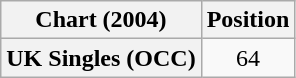<table class="wikitable plainrowheaders" style="text-align:center">
<tr>
<th scope="col">Chart (2004)</th>
<th scope="col">Position</th>
</tr>
<tr>
<th scope="row">UK Singles (OCC)</th>
<td>64</td>
</tr>
</table>
